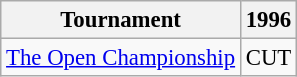<table class="wikitable" style="font-size:95%;text-align:center;">
<tr>
<th>Tournament</th>
<th>1996</th>
</tr>
<tr>
<td align=left><a href='#'>The Open Championship</a></td>
<td>CUT</td>
</tr>
</table>
